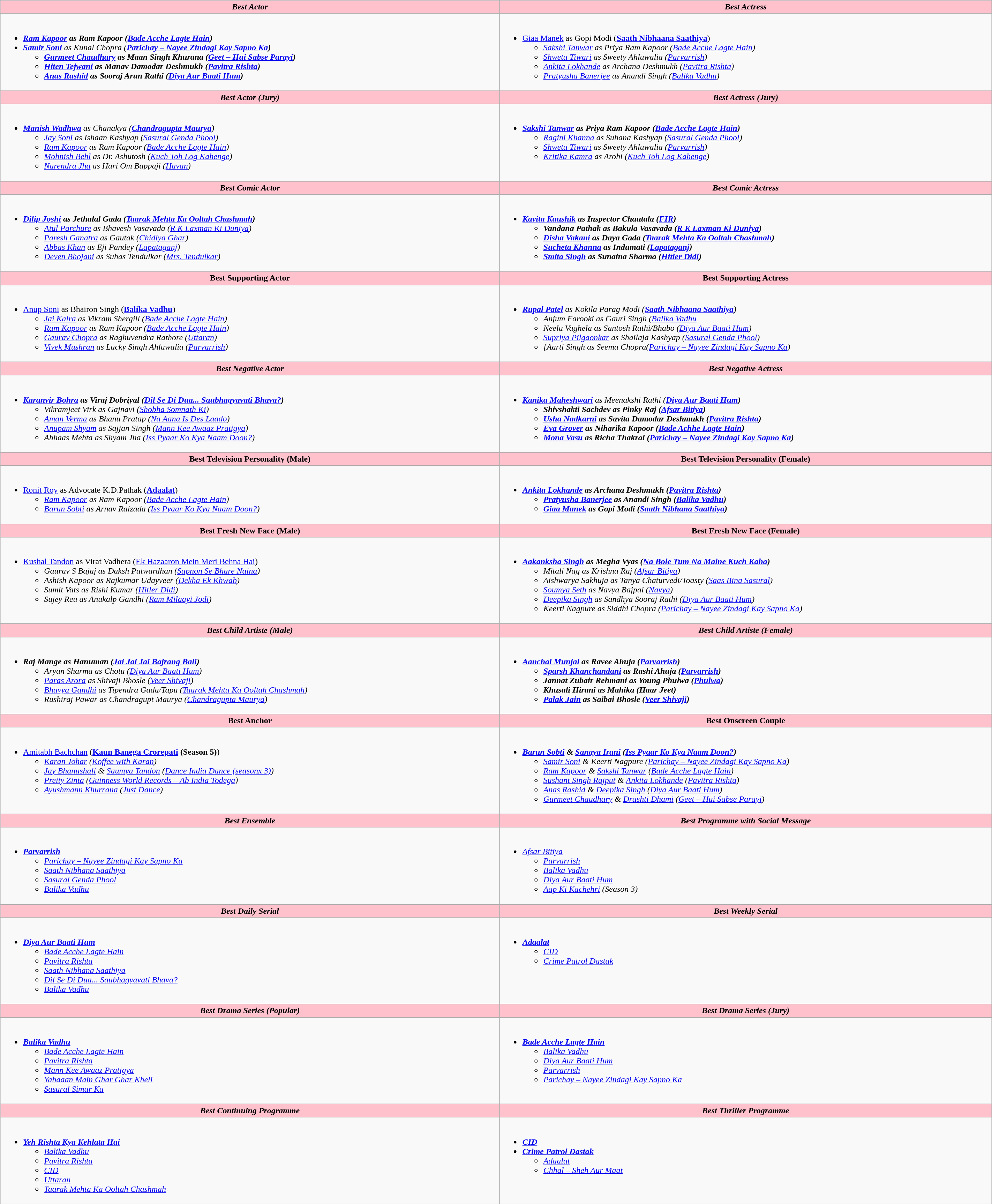<table class=wikitable style="width:150%">
<tr>
<th style="background:#FFC1CC;" ! style="width="50%"><em>Best Actor</em></th>
<th style="background:#FFC1CC;" ! style="width="50%"><em>Best Actress</em></th>
</tr>
<tr>
<td valign="top"><br><ul><li><strong><em><a href='#'>Ram Kapoor</a><strong> as Ram Kapoor (</strong><a href='#'>Bade Acche Lagte Hain</a><strong>)<em></li><li></em></strong><a href='#'>Samir Soni</a></strong> as Kunal Chopra (<strong><a href='#'>Parichay – Nayee Zindagi Kay Sapno Ka</a>)<strong><em><ul><li></em><a href='#'>Gurmeet Chaudhary</a> as Maan Singh Khurana (<a href='#'>Geet – Hui Sabse Parayi</a>)<em></li><li></em><a href='#'>Hiten Tejwani</a> as Manav Damodar Deshmukh (<a href='#'>Pavitra Rishta</a>)<em></li><li></em><a href='#'>Anas Rashid</a> as Sooraj Arun Rathi (<a href='#'>Diya Aur Baati Hum</a>)<em></li></ul></li></ul></td>
<td valign="top"><br><ul><li></em></strong><a href='#'>Giaa Manek</a></strong> as Gopi Modi (<a href='#'><strong>Saath Nibhaana Saathiya</strong></a>)</em><ul><li><em><a href='#'>Sakshi Tanwar</a> as Priya Ram Kapoor (<a href='#'>Bade Acche Lagte Hain</a>)</em></li><li><em><a href='#'>Shweta Tiwari</a> as Sweety Ahluwalia (<a href='#'>Parvarrish</a>)</em></li><li><em><a href='#'>Ankita Lokhande</a> as Archana Deshmukh (<a href='#'>Pavitra Rishta</a>)</em></li><li><em><a href='#'>Pratyusha Banerjee</a> as Anandi Singh (<a href='#'>Balika Vadhu</a>)</em></li></ul></li></ul></td>
</tr>
<tr>
<th style="background:#FFC1CC;" ! style="width="50%"><em>Best Actor (Jury)</em></th>
<th style="background:#FFC1CC;" ! style="width="50%"><em>Best Actress (Jury)</em></th>
</tr>
<tr>
<td valign="top"><br><ul><li><em><a href='#'><strong>Manish Wadhwa</strong></a> as Chanakya (<a href='#'><strong>Chandragupta Maurya</strong></a>)</em><ul><li><em><a href='#'>Jay Soni</a> as Ishaan Kashyap (<a href='#'>Sasural Genda Phool</a>)</em></li><li><em><a href='#'>Ram Kapoor</a> as Ram Kapoor (<a href='#'>Bade Acche Lagte Hain</a>)</em></li><li><em><a href='#'>Mohnish Behl</a> as Dr. Ashutosh (<a href='#'>Kuch Toh Log Kahenge</a>)</em></li><li><em><a href='#'>Narendra Jha</a> as Hari Om Bappaji (<a href='#'>Havan</a>)</em></li></ul></li></ul></td>
<td valign="top"><br><ul><li><strong><em><a href='#'>Sakshi Tanwar</a><strong> as Priya Ram Kapoor (</strong><a href='#'>Bade Acche Lagte Hain</a>)</em></strong><ul><li><em><a href='#'>Ragini Khanna</a> as Suhana Kashyap (<a href='#'>Sasural Genda Phool</a>)</em></li><li><em><a href='#'>Shweta Tiwari</a> as Sweety Ahluwalia (<a href='#'>Parvarrish</a>)</em></li><li><em><a href='#'>Kritika Kamra</a> as Arohi (<a href='#'>Kuch Toh Log Kahenge</a>)</em></li></ul></li></ul></td>
</tr>
<tr>
<th style="background:#FFC1CC;" ! style="width="50%"><em>Best Comic Actor</em></th>
<th style="background:#FFC1CC;" ! style="width="50%"><em>Best Comic Actress</em></th>
</tr>
<tr>
<td valign="top"><br><ul><li><strong><em><a href='#'>Dilip Joshi</a><strong> as Jethalal Gada (</strong><a href='#'>Taarak Mehta Ka Ooltah Chashmah</a>)</em></strong><ul><li><em><a href='#'>Atul Parchure</a> as Bhavesh Vasavada (<a href='#'>R K Laxman Ki Duniya</a>)</em></li><li><em><a href='#'>Paresh Ganatra</a> as Gautak (<a href='#'>Chidiya Ghar</a>)</em></li><li><em><a href='#'>Abbas Khan</a> as Eji Pandey (<a href='#'>Lapataganj</a>)</em></li><li><em><a href='#'>Deven Bhojani</a> as Suhas Tendulkar (<a href='#'>Mrs. Tendulkar</a>)</em></li></ul></li></ul></td>
<td valign="top"><br><ul><li><strong><em><a href='#'>Kavita Kaushik</a><strong> as Inspector Chautala (<a href='#'></strong>FIR<strong></a>)<em><ul><li></em>Vandana Pathak as Bakula Vasavada (<a href='#'>R K Laxman Ki Duniya</a>)<em></li><li></em><a href='#'>Disha Vakani</a> as Daya Gada (<a href='#'>Taarak Mehta Ka Ooltah Chashmah</a>)<em></li><li></em><a href='#'>Sucheta Khanna</a> as Indumati (<a href='#'>Lapataganj</a>)<em></li><li></em><a href='#'>Smita Singh</a> as Sunaina Sharma (<a href='#'>Hitler Didi</a>)<em></li></ul></li></ul></td>
</tr>
<tr>
<th style="background:#FFC1CC;" ! style="width="50%"></em>Best Supporting Actor<em></th>
<th style="background:#FFC1CC;" ! style="width="50%"></em>Best Supporting Actress<em></th>
</tr>
<tr>
<td valign="top"><br><ul><li></em></strong><a href='#'>Anup Soni</a></strong> as Bhairon Singh (<strong><a href='#'>Balika Vadhu</a></strong>)</em><ul><li><em><a href='#'>Jai Kalra</a> as Vikram Shergill (<a href='#'>Bade Acche Lagte Hain</a>)</em></li><li><em><a href='#'>Ram Kapoor</a> as Ram Kapoor (<a href='#'>Bade Acche Lagte Hain</a>)</em></li><li><em><a href='#'>Gaurav Chopra</a> as Raghuvendra Rathore (<a href='#'>Uttaran</a>)</em></li><li><em><a href='#'>Vivek Mushran</a> as Lucky Singh Ahluwalia (<a href='#'>Parvarrish</a>)</em></li></ul></li></ul></td>
<td valign="top"><br><ul><li><em><a href='#'><strong>Rupal Patel</strong></a> as Kokila Parag Modi (<a href='#'><strong>Saath Nibhaana Saathiya</strong></a>)</em><ul><li><em>Anjum Farooki as Gauri Singh (<a href='#'>Balika Vadhu</a></em></li><li><em>Neelu Vaghela as Santosh Rathi/Bhabo (<a href='#'>Diya Aur Baati Hum</a>)</em></li><li><em><a href='#'>Supriya Pilgaonkar</a> as Shailaja Kashyap (<a href='#'>Sasural Genda Phool</a>)</em></li><li><em>[Aarti Singh as Seema Chopra(<a href='#'>Parichay – Nayee Zindagi Kay Sapno Ka</a>)</em></li></ul></li></ul></td>
</tr>
<tr>
<th style="background:#FFC1CC;" ! style="width="50%"><em>Best Negative Actor</em></th>
<th style="background:#FFC1CC;" ! style="width="50%"><em>Best Negative Actress</em></th>
</tr>
<tr>
<td valign="top"><br><ul><li><strong><em><a href='#'>Karanvir Bohra</a><strong> as Viraj Dobriyal (</strong><a href='#'>Dil Se Di Dua... Saubhagyavati Bhava?</a>)</em></strong><ul><li><em>Vikramjeet Virk as Gajnavi (<a href='#'>Shobha Somnath Ki</a>)</em></li><li><em><a href='#'>Aman Verma</a> as Bhanu Pratap (<a href='#'>Na Aana Is Des Laado</a>)</em></li><li><em><a href='#'>Anupam Shyam</a> as Sajjan Singh (<a href='#'>Mann Kee Awaaz Pratigya</a>)</em></li><li><em>Abhaas Mehta as Shyam Jha (<a href='#'>Iss Pyaar Ko Kya Naam Doon?</a>)</em></li></ul></li></ul></td>
<td valign="top"><br><ul><li><em><a href='#'><strong>Kanika Maheshwari</strong></a> as Meenakshi Rathi (<strong><a href='#'>Diya Aur Baati Hum</a>)<strong><em><ul><li></em>Shivshakti Sachdev as Pinky Raj (<a href='#'>Afsar Bitiya</a>)<em></li><li></em><a href='#'>Usha Nadkarni</a> as Savita Damodar Deshmukh (<a href='#'>Pavitra Rishta</a>)<em></li><li></em><a href='#'>Eva Grover</a> as Niharika Kapoor (<a href='#'>Bade Achhe Lagte Hain</a>)<em></li><li></em><a href='#'>Mona Vasu</a> as Richa Thakral (<a href='#'>Parichay – Nayee Zindagi Kay Sapno Ka</a>)<em></li></ul></li></ul></td>
</tr>
<tr>
<th style="background:#FFC1CC;" ! style="width="50%"></em>Best Television Personality (Male)<em></th>
<th style="background:#FFC1CC;" ! style="width="50%"></em>Best Television Personality (Female)<em></th>
</tr>
<tr>
<td valign="top"><br><ul><li></em></strong><a href='#'>Ronit Roy</a></strong> as Advocate K.D.Pathak (<strong><a href='#'>Adaalat</a></strong>)</em><ul><li><em><a href='#'>Ram Kapoor</a> as Ram Kapoor (<a href='#'>Bade Acche Lagte Hain</a>)</em></li><li><em><a href='#'>Barun Sobti</a> as Arnav Raizada (<a href='#'>Iss Pyaar Ko Kya Naam Doon?</a>)</em></li></ul></li></ul></td>
<td valign="top"><br><ul><li><strong><em><a href='#'>Ankita Lokhande</a><strong> as Archana Deshmukh (</strong><a href='#'>Pavitra Rishta</a><strong>)<em><ul><li></em><a href='#'>Pratyusha Banerjee</a> as Anandi Singh (<a href='#'>Balika Vadhu</a>)<em></li><li></em><a href='#'>Giaa Manek</a> as Gopi Modi (<a href='#'>Saath Nibhana Saathiya</a>)<em></li></ul></li></ul></td>
</tr>
<tr>
<th style="background:#FFC1CC;" ! style="width="50%"></em>Best Fresh New Face (Male)<em></th>
<th style="background:#FFC1CC;" ! style="width="50%"></em>Best Fresh New Face (Female)<em></th>
</tr>
<tr>
<td valign="top"><br><ul><li></em></strong><a href='#'>Kushal Tandon</a></strong> as Virat Vadhera (<a href='#'>Ek Hazaaron Mein Meri Behna Hai</a>)</em><ul><li><em>Gaurav S Bajaj as Daksh Patwardhan (<a href='#'>Sapnon Se Bhare Naina</a>)</em></li><li><em>Ashish Kapoor as Rajkumar Udayveer (<a href='#'>Dekha Ek Khwab</a>)</em></li><li><em>Sumit Vats as Rishi Kumar (<a href='#'>Hitler Didi</a>)</em></li><li><em>Sujey Reu as Anukalp Gandhi (<a href='#'>Ram Milaayi Jodi</a>)</em></li></ul></li></ul></td>
<td valign="top"><br><ul><li><strong><em><a href='#'>Aakanksha Singh</a><strong> as Megha Vyas (</strong><a href='#'>Na Bole Tum Na Maine Kuch Kaha</a>)</em></strong><ul><li><em> Mitali Nag as Krishna Raj (<a href='#'>Afsar Bitiya</a>)</em></li><li><em> Aishwarya Sakhuja as Tanya Chaturvedi/Toasty (<a href='#'>Saas Bina Sasural</a>)</em></li><li><em> <a href='#'>Soumya Seth</a> as Navya Bajpai (<a href='#'>Navya</a>)</em></li><li><em> <a href='#'>Deepika Singh</a> as Sandhya Sooraj Rathi (<a href='#'>Diya Aur Baati Hum</a>)</em></li><li><em> Keerti Nagpure as Siddhi Chopra (<a href='#'>Parichay – Nayee Zindagi Kay Sapno Ka</a>)</em></li></ul></li></ul></td>
</tr>
<tr>
<th style="background:#FFC1CC;" ! style="width="50%"><em>Best Child Artiste (Male)</em></th>
<th style="background:#FFC1CC;" ! style="width="50%"><em>Best Child Artiste (Female)</em></th>
</tr>
<tr>
<td valign="top"><br><ul><li><strong><em>Raj Mange<strong> as Hanuman (</strong><a href='#'>Jai Jai Jai Bajrang Bali</a>)</em></strong><ul><li><em>Aryan Sharma as Chotu (<a href='#'>Diya Aur Baati Hum</a>)</em></li><li><em><a href='#'>Paras Arora</a> as Shivaji Bhosle (<a href='#'>Veer Shivaji</a>)</em></li><li><em><a href='#'>Bhavya Gandhi</a> as Tipendra Gada/Tapu (<a href='#'>Taarak Mehta Ka Ooltah Chashmah</a>)</em></li><li><em>Rushiraj Pawar as Chandragupt Maurya (<a href='#'>Chandragupta Maurya</a>)</em></li></ul></li></ul></td>
<td valign="top"><br><ul><li><strong><em><a href='#'>Aanchal Munjal</a><strong> as Ravee Ahuja (<a href='#'></strong>Parvarrish<strong></a>)<em><ul><li></em> <a href='#'>Sparsh Khanchandani</a> as Rashi Ahuja (<a href='#'>Parvarrish</a>)<em></li><li></em> Jannat Zubair Rehmani as Young Phulwa (<a href='#'>Phulwa</a>)<em></li><li></em> Khusali Hirani as Mahika (Haar Jeet)<em></li><li></em> <a href='#'>Palak Jain</a> as Saibai Bhosle (<a href='#'>Veer Shivaji</a>)<em></li></ul></li></ul></td>
</tr>
<tr>
<th style="background:#FFC1CC;" ! style="width="50%"></em>Best Anchor<em></th>
<th style="background:#FFC1CC;" ! style="width="50%"></em>Best Onscreen Couple<em></th>
</tr>
<tr>
<td valign="top"><br><ul><li></em></strong><a href='#'>Amitabh Bachchan</a></strong> (<strong><a href='#'>Kaun Banega Crorepati</a> (Season 5)</strong>)</em><ul><li><em><a href='#'>Karan Johar</a> (<a href='#'>Koffee with Karan</a>)</em></li><li><em><a href='#'>Jay Bhanushali</a> & <a href='#'>Saumya Tandon</a> (<a href='#'>Dance India Dance (seasonx 3)</a>)</em></li><li><em><a href='#'>Preity Zinta</a> (<a href='#'>Guinness World Records – Ab India Todega</a>)</em></li><li><em><a href='#'>Ayushmann Khurrana</a> (<a href='#'>Just Dance</a>)</em></li></ul></li></ul></td>
<td valign="top"><br><ul><li><strong><em><a href='#'>Barun Sobti</a> & <a href='#'>Sanaya Irani</a> (<a href='#'>Iss Pyaar Ko Kya Naam Doon?</a>)</em></strong><ul><li><em> <a href='#'>Samir Soni</a> & Keerti Nagpure (<a href='#'>Parichay – Nayee Zindagi Kay Sapno Ka</a>)</em></li><li><em> <a href='#'>Ram Kapoor</a> & <a href='#'>Sakshi Tanwar</a> (<a href='#'>Bade Acche Lagte Hain</a>)</em></li><li><em> <a href='#'>Sushant Singh Rajput</a> & <a href='#'>Ankita Lokhande</a> (<a href='#'>Pavitra Rishta</a>) </em></li><li><em> <a href='#'>Anas Rashid</a> & <a href='#'>Deepika Singh</a> (<a href='#'>Diya Aur Baati Hum</a>)</em></li><li><em><a href='#'>Gurmeet Chaudhary</a> & <a href='#'>Drashti Dhami</a> (<a href='#'>Geet – Hui Sabse Parayi</a>)</em></li></ul></li></ul></td>
</tr>
<tr>
<th style="background:#FFC1CC;" ! style="width="50%"><em>Best Ensemble</em></th>
<th style="background:#FFC1CC;" ! style="width="50%"><em>Best Programme with Social Message</em></th>
</tr>
<tr>
<td valign="top"><br><ul><li><em><a href='#'><strong>Parvarrish</strong></a></em><ul><li><em><a href='#'>Parichay – Nayee Zindagi Kay Sapno Ka</a></em></li><li><em><a href='#'>Saath Nibhana Saathiya</a></em></li><li><em><a href='#'>Sasural Genda Phool</a></em></li><li><em><a href='#'>Balika Vadhu</a></em></li></ul></li></ul></td>
<td valign="top"><br><ul><li><em><a href='#'>Afsar Bitiya</a></em><ul><li><em><a href='#'>Parvarrish</a></em></li><li><em><a href='#'>Balika Vadhu</a></em></li><li><em><a href='#'>Diya Aur Baati Hum</a></em></li><li><em><a href='#'>Aap Ki Kachehri</a> (Season 3)</em></li></ul></li></ul></td>
</tr>
<tr>
<th style="background:#FFC1CC;" ! style="width="50%"><em>Best Daily Serial</em></th>
<th style="background:#FFC1CC;" ! style="width="50%"><em>Best Weekly Serial</em></th>
</tr>
<tr>
<td valign="top"><br><ul><li><strong><em><a href='#'>Diya Aur Baati Hum</a></em></strong><ul><li><em><a href='#'>Bade Acche Lagte Hain</a></em></li><li><em><a href='#'>Pavitra Rishta</a></em></li><li><em><a href='#'>Saath Nibhana Saathiya</a></em></li><li><em><a href='#'>Dil Se Di Dua... Saubhagyavati Bhava?</a></em></li><li><em><a href='#'>Balika Vadhu</a></em></li></ul></li></ul></td>
<td valign="top"><br><ul><li><strong><em><a href='#'>Adaalat</a></em></strong><ul><li><em><a href='#'>CID</a></em></li><li><em><a href='#'>Crime Patrol Dastak</a></em></li></ul></li></ul></td>
</tr>
<tr>
<th style="background:#FFC1CC;" ! style="width="50%"><em>Best Drama Series (Popular)</em></th>
<th style="background:#FFC1CC;" ! style="width="50%"><em>Best Drama Series (Jury)</em></th>
</tr>
<tr>
<td valign="top"><br><ul><li><strong><em><a href='#'>Balika Vadhu</a></em></strong><ul><li><em><a href='#'>Bade Acche Lagte Hain</a></em></li><li><em><a href='#'>Pavitra Rishta</a></em></li><li><em><a href='#'>Mann Kee Awaaz Pratigya</a></em></li><li><em><a href='#'>Yahaaan Main Ghar Ghar Kheli</a></em></li><li><em><a href='#'>Sasural Simar Ka</a></em></li></ul></li></ul></td>
<td valign="top"><br><ul><li><strong><em><a href='#'>Bade Acche Lagte Hain</a></em></strong><ul><li><em><a href='#'>Balika Vadhu</a></em></li><li><em><a href='#'>Diya Aur Baati Hum</a></em></li><li><em><a href='#'>Parvarrish</a></em></li><li><em><a href='#'>Parichay – Nayee Zindagi Kay Sapno Ka</a></em></li></ul></li></ul></td>
</tr>
<tr>
<th style="background:#FFC1CC;" ! style="width="50%"><em>Best Continuing Programme</em></th>
<th style="background:#FFC1CC;" ! style="width="50%"><em>Best Thriller Programme</em></th>
</tr>
<tr>
<td valign="top"><br><ul><li><strong><em><a href='#'>Yeh Rishta Kya Kehlata Hai</a></em></strong><ul><li><em><a href='#'>Balika Vadhu</a></em></li><li><em><a href='#'>Pavitra Rishta</a></em></li><li><em><a href='#'>CID</a></em></li><li><em><a href='#'>Uttaran</a></em></li><li><em><a href='#'>Taarak Mehta Ka Ooltah Chashmah</a></em></li></ul></li></ul></td>
<td valign="top"><br><ul><li><em><a href='#'><strong>CID</strong></a></em></li><li><em><a href='#'><strong>Crime Patrol Dastak</strong></a></em><ul><li><em><a href='#'>Adaalat</a></em></li><li><em><a href='#'>Chhal – Sheh Aur Maat</a></em></li></ul></li></ul></td>
</tr>
</table>
